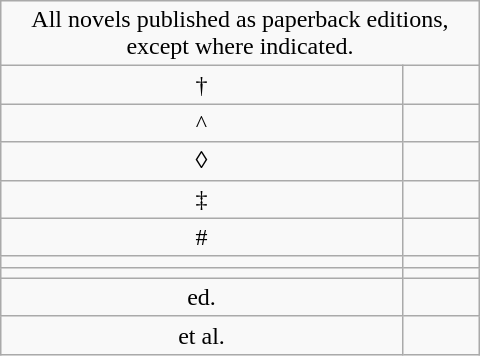<table class="wikitable floatright" style="text-align: center; width: 20em;">
<tr>
<td colspan="2">All novels published as paperback editions, except where indicated.</td>
</tr>
<tr>
<td>†</td>
<td></td>
</tr>
<tr>
<td>^</td>
<td></td>
</tr>
<tr>
<td>◊</td>
<td></td>
</tr>
<tr>
<td>‡</td>
<td></td>
</tr>
<tr>
<td>#</td>
<td></td>
</tr>
<tr>
<td><em></em></td>
<td></td>
</tr>
<tr>
<td><em></em></td>
<td></td>
</tr>
<tr>
<td>ed.</td>
<td></td>
</tr>
<tr>
<td>et al.</td>
<td></td>
</tr>
</table>
